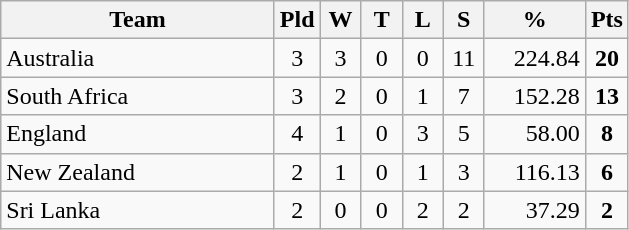<table class="wikitable" border="1" style="text-align:center;">
<tr>
<th width=175>Team</th>
<th width=20 abbr="Played">Pld</th>
<th width=20 abbr="Won">W</th>
<th width=20 abbr="Tied">T</th>
<th width=20 abbr="Lost">L</th>
<th width=20 abbr="Skins">S</th>
<th width=60 abbr="Percentage">%</th>
<th width=20 abbr="Points">Pts</th>
</tr>
<tr style="background:#f9f9f9;">
<td style="text-align:left;"> Australia</td>
<td>3</td>
<td>3</td>
<td>0</td>
<td>0</td>
<td>11</td>
<td style="text-align:right;">224.84</td>
<td><strong>20</strong></td>
</tr>
<tr style="background:#f9f9f9;">
<td style="text-align:left;"> South Africa</td>
<td>3</td>
<td>2</td>
<td>0</td>
<td>1</td>
<td>7</td>
<td style="text-align:right;">152.28</td>
<td><strong>13</strong></td>
</tr>
<tr style="background:#f9f9f9;">
<td style="text-align:left;"> England</td>
<td>4</td>
<td>1</td>
<td>0</td>
<td>3</td>
<td>5</td>
<td style="text-align:right;">58.00</td>
<td><strong>8</strong></td>
</tr>
<tr style="background:#f9f9f9;">
<td style="text-align:left;"> New Zealand</td>
<td>2</td>
<td>1</td>
<td>0</td>
<td>1</td>
<td>3</td>
<td style="text-align:right;">116.13</td>
<td><strong>6</strong></td>
</tr>
<tr style="background:#f9f9f9;">
<td style="text-align:left;"> Sri Lanka</td>
<td>2</td>
<td>0</td>
<td>0</td>
<td>2</td>
<td>2</td>
<td style="text-align:right;">37.29</td>
<td><strong>2</strong></td>
</tr>
</table>
